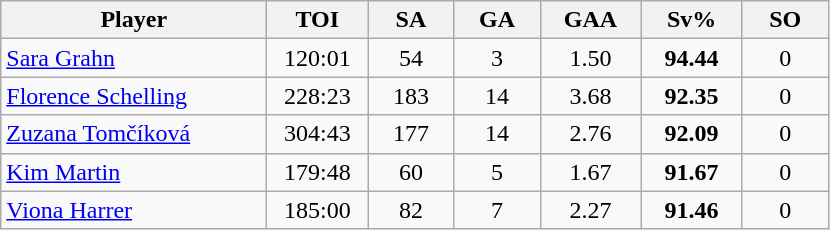<table class="wikitable sortable" style="text-align:center;">
<tr>
<th width="170px">Player</th>
<th width="60px">TOI</th>
<th width="50px">SA</th>
<th width="50px">GA</th>
<th width="60px">GAA</th>
<th width="60px">Sv%</th>
<th width="50px">SO</th>
</tr>
<tr>
<td style="text-align:left;"> <a href='#'>Sara Grahn</a></td>
<td>120:01</td>
<td>54</td>
<td>3</td>
<td>1.50</td>
<td><strong>94.44</strong></td>
<td>0</td>
</tr>
<tr>
<td style="text-align:left;"> <a href='#'>Florence Schelling</a></td>
<td>228:23</td>
<td>183</td>
<td>14</td>
<td>3.68</td>
<td><strong>92.35</strong></td>
<td>0</td>
</tr>
<tr>
<td style="text-align:left;"> <a href='#'>Zuzana Tomčíková</a></td>
<td>304:43</td>
<td>177</td>
<td>14</td>
<td>2.76</td>
<td><strong>92.09</strong></td>
<td>0</td>
</tr>
<tr>
<td style="text-align:left;"> <a href='#'>Kim Martin</a></td>
<td>179:48</td>
<td>60</td>
<td>5</td>
<td>1.67</td>
<td><strong>91.67</strong></td>
<td>0</td>
</tr>
<tr>
<td style="text-align:left;"> <a href='#'>Viona Harrer</a></td>
<td>185:00</td>
<td>82</td>
<td>7</td>
<td>2.27</td>
<td><strong>91.46</strong></td>
<td>0</td>
</tr>
</table>
